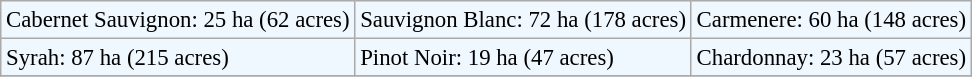<table class="wikitable" style="background:#F0F8FF; font-size:95%;">
<tr>
<td>Cabernet Sauvignon: 25 ha (62 acres)</td>
<td>Sauvignon Blanc: 72 ha (178 acres)</td>
<td>Carmenere: 60 ha (148 acres)</td>
</tr>
<tr>
<td>Syrah: 87 ha (215 acres)</td>
<td>Pinot Noir: 19 ha (47 acres)</td>
<td>Chardonnay: 23 ha (57 acres)</td>
</tr>
<tr>
</tr>
</table>
